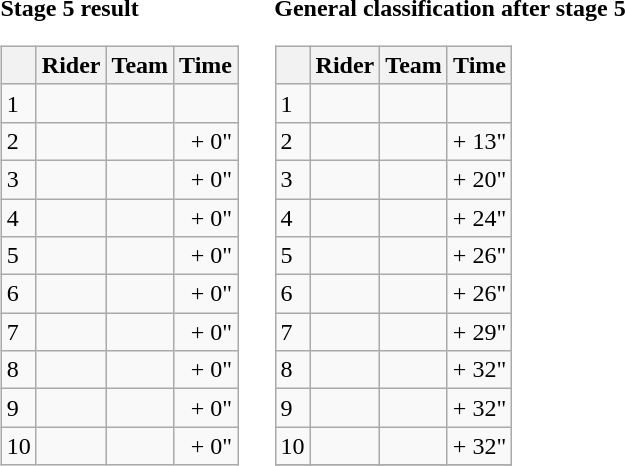<table>
<tr>
<td><strong>Stage 5 result</strong><br><table class="wikitable">
<tr>
<th></th>
<th>Rider</th>
<th>Team</th>
<th>Time</th>
</tr>
<tr>
<td>1</td>
<td></td>
<td></td>
<td align="right"></td>
</tr>
<tr>
<td>2</td>
<td></td>
<td></td>
<td align="right">+ 0"</td>
</tr>
<tr>
<td>3</td>
<td></td>
<td></td>
<td align="right">+ 0"</td>
</tr>
<tr>
<td>4</td>
<td></td>
<td></td>
<td align="right">+ 0"</td>
</tr>
<tr>
<td>5</td>
<td></td>
<td></td>
<td align="right">+ 0"</td>
</tr>
<tr>
<td>6</td>
<td></td>
<td></td>
<td align="right">+ 0"</td>
</tr>
<tr>
<td>7</td>
<td></td>
<td></td>
<td align="right">+ 0"</td>
</tr>
<tr>
<td>8</td>
<td></td>
<td></td>
<td align="right">+ 0"</td>
</tr>
<tr>
<td>9</td>
<td></td>
<td></td>
<td align="right">+ 0"</td>
</tr>
<tr>
<td>10</td>
<td></td>
<td></td>
<td align="right">+ 0"</td>
</tr>
</table>
</td>
<td></td>
<td><strong>General classification after stage 5</strong><br><table class="wikitable">
<tr>
<th></th>
<th>Rider</th>
<th>Team</th>
<th>Time</th>
</tr>
<tr>
<td>1</td>
<td> </td>
<td></td>
<td align="right"></td>
</tr>
<tr>
<td>2</td>
<td></td>
<td></td>
<td align="right">+ 13"</td>
</tr>
<tr>
<td>3</td>
<td></td>
<td></td>
<td align="right">+ 20"</td>
</tr>
<tr>
<td>4</td>
<td></td>
<td></td>
<td align="right">+ 24"</td>
</tr>
<tr>
<td>5</td>
<td></td>
<td></td>
<td align="right">+ 26"</td>
</tr>
<tr>
<td>6</td>
<td></td>
<td></td>
<td align="right">+ 26"</td>
</tr>
<tr>
<td>7</td>
<td></td>
<td></td>
<td align="right">+ 29"</td>
</tr>
<tr>
<td>8</td>
<td></td>
<td></td>
<td align="right">+ 32"</td>
</tr>
<tr>
<td>9</td>
<td></td>
<td></td>
<td align="right">+ 32"</td>
</tr>
<tr>
<td>10</td>
<td></td>
<td></td>
<td align="right">+ 32"</td>
</tr>
<tr>
</tr>
</table>
</td>
</tr>
</table>
